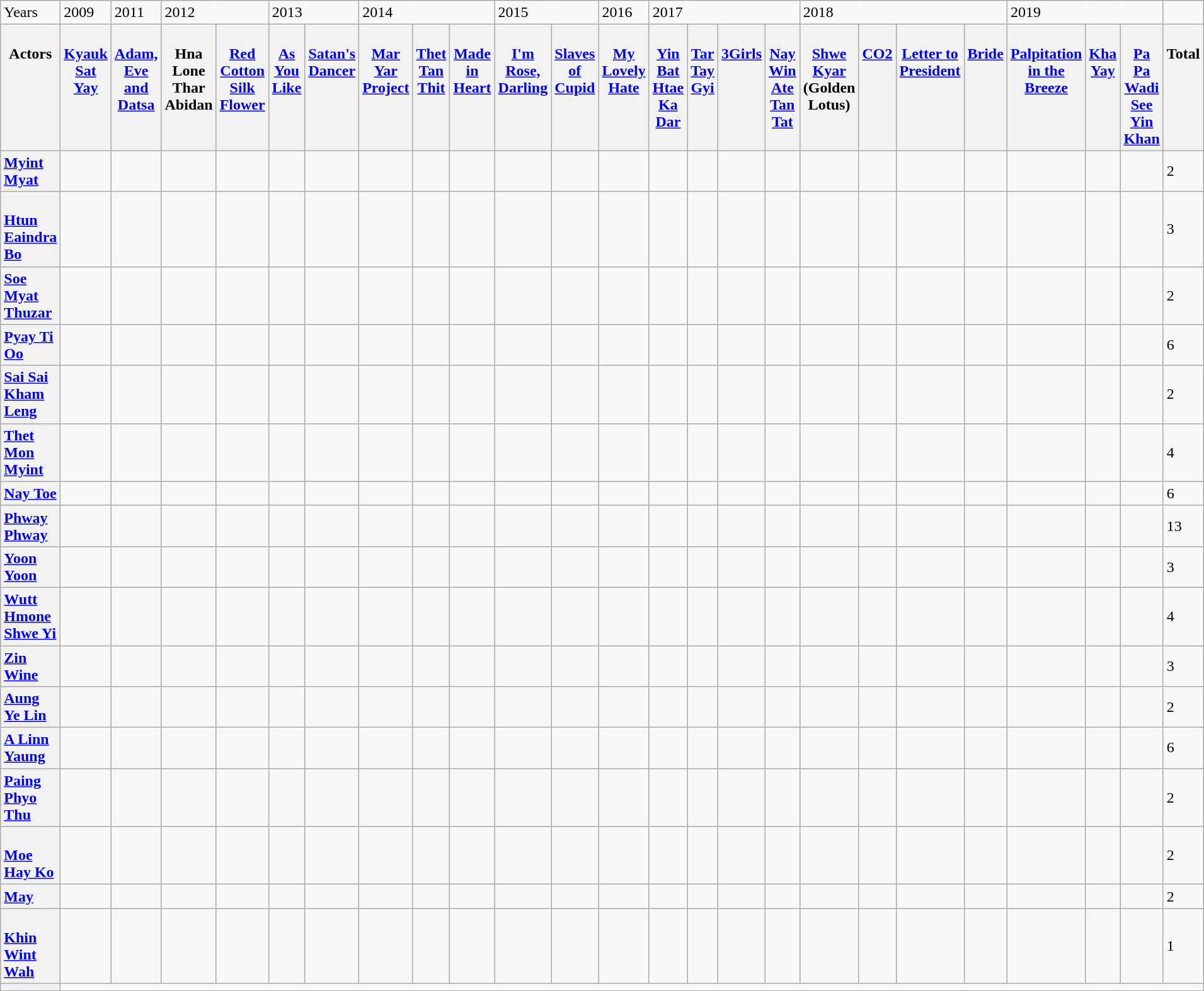<table class="wikitable sortable mw-collapsible mw-collapsed">
<tr>
<td>Years</td>
<td>2009</td>
<td>2011</td>
<td colspan=2>2012</td>
<td colspan=2>2013</td>
<td colspan=3>2014</td>
<td colspan=2>2015</td>
<td>2016</td>
<td colspan=4>2017</td>
<td colspan=4>2018</td>
<td colspan=3>2019</td>
</tr>
<tr style="vertical-align:top;">
<th scope="col"><br>Actors</th>
<th scope="col"><br><a href='#'>Kyauk Sat Yay</a><br></th>
<th scope="col"><br><a href='#'>Adam, Eve and Datsa</a><br></th>
<th scope="col"><br>Hna Lone Thar Abidan<br></th>
<th scope="col"><br><a href='#'>Red Cotton Silk Flower</a><br></th>
<th scope="col"><br><a href='#'>As You Like</a><br></th>
<th scope="col"><br><a href='#'>Satan's Dancer</a><br></th>
<th scope="col"><br><a href='#'>Mar Yar Project</a><br></th>
<th scope="col"><br><a href='#'>Thet Tan Thit</a><br></th>
<th scope="col"><br><a href='#'>Made in Heart</a><br></th>
<th scope="col"><br><a href='#'>I'm Rose, Darling</a><br></th>
<th scope="col"><br><a href='#'>Slaves of Cupid</a><br></th>
<th scope="col"><br><a href='#'>My Lovely Hate</a><br></th>
<th scope="col"><br><a href='#'>Yin Bat Htae Ka Dar</a><br></th>
<th scope="col"><br><a href='#'>Tar Tay Gyi</a><br></th>
<th scope="col"><br><a href='#'>3Girls</a><br></th>
<th scope="col"><br><a href='#'>Nay Win Ate Tan Tat</a><br></th>
<th scope="col"><br><a href='#'>Shwe Kyar</a> (Golden Lotus)<br></th>
<th scope="col"><br><a href='#'>CO2</a><br></th>
<th scope="col"><br><a href='#'>Letter to President</a><br></th>
<th scope="col"><br><a href='#'>Bride</a><br></th>
<th scope="col"><br><a href='#'>Palpitation in the Breeze</a><br></th>
<th scope="col"><br><a href='#'>Kha Yay</a><br></th>
<th scope="col"><br><a href='#'>Pa Pa Wadi See Yin Khan</a><br></th>
<th scope="col"><br>Total</th>
</tr>
<tr>
<th scope="row"  style="text-align:left"><a href='#'>Myint Myat</a></th>
<td></td>
<td></td>
<td></td>
<td></td>
<td></td>
<td></td>
<td></td>
<td></td>
<td></td>
<td></td>
<td></td>
<td></td>
<td></td>
<td></td>
<td></td>
<td></td>
<td></td>
<td></td>
<td></td>
<td></td>
<td></td>
<td></td>
<td></td>
<td>2</td>
</tr>
<tr>
<th scope="row"  style="text-align:left"><br><a href='#'>Htun Eaindra Bo</a></th>
<td></td>
<td></td>
<td></td>
<td></td>
<td></td>
<td></td>
<td></td>
<td></td>
<td></td>
<td></td>
<td></td>
<td></td>
<td></td>
<td></td>
<td></td>
<td></td>
<td></td>
<td></td>
<td></td>
<td></td>
<td></td>
<td></td>
<td></td>
<td>3</td>
</tr>
<tr>
<th scope="row"  style="text-align:left"><a href='#'>Soe Myat Thuzar</a></th>
<td></td>
<td></td>
<td></td>
<td></td>
<td></td>
<td></td>
<td></td>
<td></td>
<td></td>
<td></td>
<td></td>
<td></td>
<td></td>
<td></td>
<td></td>
<td></td>
<td></td>
<td></td>
<td></td>
<td></td>
<td></td>
<td></td>
<td></td>
<td>2</td>
</tr>
<tr>
<th scope="row"  style="text-align:left"><a href='#'>Pyay Ti Oo</a></th>
<td></td>
<td></td>
<td></td>
<td></td>
<td></td>
<td></td>
<td></td>
<td></td>
<td></td>
<td></td>
<td></td>
<td></td>
<td></td>
<td></td>
<td></td>
<td></td>
<td></td>
<td></td>
<td></td>
<td></td>
<td></td>
<td></td>
<td></td>
<td>6</td>
</tr>
<tr>
<th scope="row"  style="text-align:left"><a href='#'>Sai Sai Kham Leng</a></th>
<td></td>
<td></td>
<td></td>
<td></td>
<td></td>
<td></td>
<td></td>
<td></td>
<td></td>
<td></td>
<td></td>
<td></td>
<td></td>
<td></td>
<td></td>
<td></td>
<td></td>
<td></td>
<td></td>
<td></td>
<td></td>
<td></td>
<td></td>
<td>2</td>
</tr>
<tr>
<th scope="row"  style="text-align:left"><a href='#'>Thet Mon Myint</a></th>
<td></td>
<td></td>
<td></td>
<td></td>
<td></td>
<td></td>
<td></td>
<td></td>
<td></td>
<td></td>
<td></td>
<td></td>
<td></td>
<td></td>
<td></td>
<td></td>
<td></td>
<td></td>
<td></td>
<td></td>
<td></td>
<td></td>
<td></td>
<td>4</td>
</tr>
<tr>
<th scope="row"  style="text-align:left"><a href='#'>Nay Toe</a></th>
<td></td>
<td></td>
<td></td>
<td></td>
<td></td>
<td></td>
<td></td>
<td></td>
<td></td>
<td></td>
<td></td>
<td></td>
<td></td>
<td></td>
<td></td>
<td></td>
<td></td>
<td></td>
<td></td>
<td></td>
<td></td>
<td></td>
<td></td>
<td>6</td>
</tr>
<tr>
<th scope="row"  style="text-align:left"><a href='#'>Phway Phway</a></th>
<td></td>
<td></td>
<td></td>
<td></td>
<td></td>
<td></td>
<td></td>
<td></td>
<td></td>
<td></td>
<td></td>
<td></td>
<td></td>
<td></td>
<td></td>
<td></td>
<td></td>
<td></td>
<td></td>
<td></td>
<td></td>
<td></td>
<td></td>
<td>13</td>
</tr>
<tr>
<th scope="row"  style="text-align:left"><a href='#'>Yoon Yoon</a></th>
<td></td>
<td></td>
<td></td>
<td></td>
<td></td>
<td></td>
<td></td>
<td></td>
<td></td>
<td></td>
<td></td>
<td></td>
<td></td>
<td></td>
<td></td>
<td></td>
<td></td>
<td></td>
<td></td>
<td></td>
<td></td>
<td></td>
<td></td>
<td>3</td>
</tr>
<tr>
<th scope="row"  style="text-align:left"><a href='#'>Wutt Hmone Shwe Yi</a></th>
<td></td>
<td></td>
<td></td>
<td></td>
<td></td>
<td></td>
<td></td>
<td></td>
<td></td>
<td></td>
<td></td>
<td></td>
<td></td>
<td></td>
<td></td>
<td></td>
<td></td>
<td></td>
<td></td>
<td></td>
<td></td>
<td></td>
<td></td>
<td>4</td>
</tr>
<tr>
<th scope="row"  style="text-align:left"><a href='#'>Zin Wine</a></th>
<td></td>
<td></td>
<td></td>
<td></td>
<td></td>
<td></td>
<td></td>
<td></td>
<td></td>
<td></td>
<td></td>
<td></td>
<td></td>
<td></td>
<td></td>
<td></td>
<td></td>
<td></td>
<td></td>
<td></td>
<td></td>
<td></td>
<td></td>
<td>3</td>
</tr>
<tr>
<th scope="row"  style="text-align:left"><a href='#'>Aung Ye Lin</a></th>
<td></td>
<td></td>
<td></td>
<td></td>
<td></td>
<td></td>
<td></td>
<td></td>
<td></td>
<td></td>
<td></td>
<td></td>
<td></td>
<td></td>
<td></td>
<td></td>
<td></td>
<td></td>
<td></td>
<td></td>
<td></td>
<td></td>
<td></td>
<td>2</td>
</tr>
<tr>
<th scope="row"  style="text-align:left"><a href='#'>A Linn Yaung</a></th>
<td></td>
<td></td>
<td></td>
<td></td>
<td></td>
<td></td>
<td></td>
<td></td>
<td></td>
<td></td>
<td></td>
<td></td>
<td></td>
<td></td>
<td></td>
<td></td>
<td></td>
<td></td>
<td></td>
<td></td>
<td></td>
<td></td>
<td></td>
<td>6</td>
</tr>
<tr>
<th scope="row"  style="text-align:left"><a href='#'>Paing Phyo Thu</a></th>
<td></td>
<td></td>
<td></td>
<td></td>
<td></td>
<td></td>
<td></td>
<td></td>
<td></td>
<td></td>
<td></td>
<td></td>
<td></td>
<td></td>
<td></td>
<td></td>
<td></td>
<td></td>
<td></td>
<td></td>
<td></td>
<td></td>
<td></td>
<td>2</td>
</tr>
<tr>
<th scope="row"  style="text-align:left"><br><a href='#'>Moe Hay Ko</a></th>
<td></td>
<td></td>
<td></td>
<td></td>
<td></td>
<td></td>
<td></td>
<td></td>
<td></td>
<td></td>
<td></td>
<td></td>
<td></td>
<td></td>
<td></td>
<td></td>
<td></td>
<td></td>
<td></td>
<td></td>
<td></td>
<td></td>
<td></td>
<td>2</td>
</tr>
<tr>
<th scope="row"  style="text-align:left"><a href='#'>May</a></th>
<td></td>
<td></td>
<td></td>
<td></td>
<td></td>
<td></td>
<td></td>
<td></td>
<td></td>
<td></td>
<td></td>
<td></td>
<td></td>
<td></td>
<td></td>
<td></td>
<td></td>
<td></td>
<td></td>
<td></td>
<td></td>
<td></td>
<td></td>
<td>2</td>
</tr>
<tr>
<th scope="row"  style="text-align:left"><br><a href='#'>Khin Wint Wah</a></th>
<td></td>
<td></td>
<td></td>
<td></td>
<td></td>
<td></td>
<td></td>
<td></td>
<td></td>
<td></td>
<td></td>
<td></td>
<td></td>
<td></td>
<td></td>
<td></td>
<td></td>
<td></td>
<td></td>
<td></td>
<td></td>
<td></td>
<td></td>
<td>1</td>
</tr>
<tr>
<th></th>
</tr>
</table>
